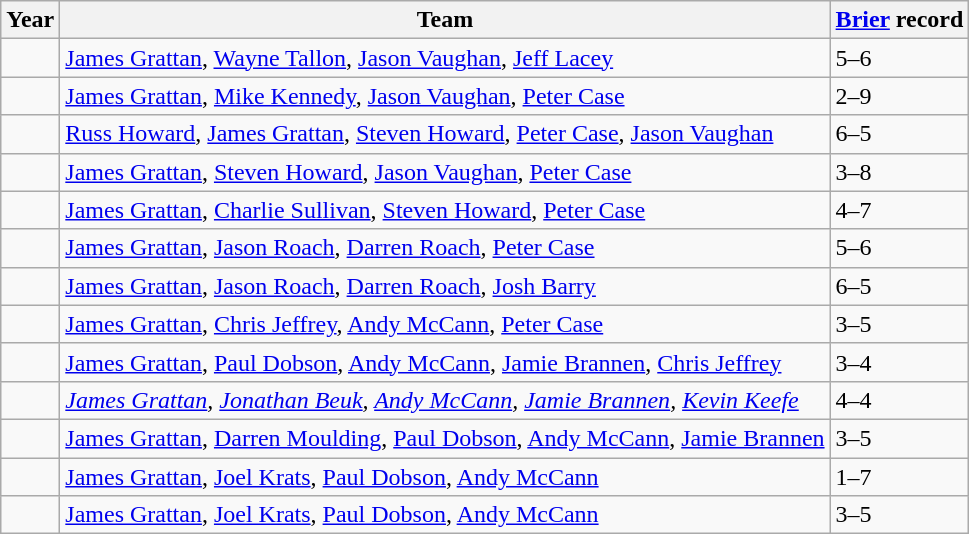<table class="wikitable">
<tr>
<th>Year</th>
<th>Team</th>
<th><a href='#'>Brier</a> record</th>
</tr>
<tr>
<td></td>
<td><a href='#'>James Grattan</a>, <a href='#'>Wayne Tallon</a>, <a href='#'>Jason Vaughan</a>, <a href='#'>Jeff Lacey</a></td>
<td>5–6</td>
</tr>
<tr>
<td></td>
<td><a href='#'>James Grattan</a>, <a href='#'>Mike Kennedy</a>, <a href='#'>Jason Vaughan</a>, <a href='#'>Peter Case</a></td>
<td>2–9</td>
</tr>
<tr>
<td></td>
<td><a href='#'>Russ Howard</a>, <a href='#'>James Grattan</a>, <a href='#'>Steven Howard</a>, <a href='#'>Peter Case</a>, <a href='#'>Jason Vaughan</a></td>
<td>6–5</td>
</tr>
<tr>
<td></td>
<td><a href='#'>James Grattan</a>, <a href='#'>Steven Howard</a>, <a href='#'>Jason Vaughan</a>, <a href='#'>Peter Case</a></td>
<td>3–8</td>
</tr>
<tr>
<td></td>
<td><a href='#'>James Grattan</a>, <a href='#'>Charlie Sullivan</a>, <a href='#'>Steven Howard</a>, <a href='#'>Peter Case</a></td>
<td>4–7</td>
</tr>
<tr>
<td></td>
<td><a href='#'>James Grattan</a>, <a href='#'>Jason Roach</a>, <a href='#'>Darren Roach</a>, <a href='#'>Peter Case</a></td>
<td>5–6</td>
</tr>
<tr>
<td></td>
<td><a href='#'>James Grattan</a>, <a href='#'>Jason Roach</a>, <a href='#'>Darren Roach</a>, <a href='#'>Josh Barry</a></td>
<td>6–5</td>
</tr>
<tr>
<td></td>
<td><a href='#'>James Grattan</a>, <a href='#'>Chris Jeffrey</a>, <a href='#'>Andy McCann</a>, <a href='#'>Peter Case</a></td>
<td>3–5</td>
</tr>
<tr>
<td></td>
<td><a href='#'>James Grattan</a>, <a href='#'>Paul Dobson</a>, <a href='#'>Andy McCann</a>, <a href='#'>Jamie Brannen</a>, <a href='#'>Chris Jeffrey</a></td>
<td>3–4</td>
</tr>
<tr>
<td><em></em></td>
<td><em><a href='#'>James Grattan</a>, <a href='#'>Jonathan Beuk</a>, <a href='#'>Andy McCann</a>, <a href='#'>Jamie Brannen</a>, <a href='#'>Kevin Keefe</a></em></td>
<td>4–4</td>
</tr>
<tr>
<td></td>
<td><a href='#'>James Grattan</a>, <a href='#'>Darren Moulding</a>, <a href='#'>Paul Dobson</a>, <a href='#'>Andy McCann</a>, <a href='#'>Jamie Brannen</a></td>
<td>3–5</td>
</tr>
<tr>
<td></td>
<td><a href='#'>James Grattan</a>, <a href='#'>Joel Krats</a>, <a href='#'>Paul Dobson</a>, <a href='#'>Andy McCann</a></td>
<td>1–7</td>
</tr>
<tr>
<td></td>
<td><a href='#'>James Grattan</a>, <a href='#'>Joel Krats</a>, <a href='#'>Paul Dobson</a>, <a href='#'>Andy McCann</a></td>
<td>3–5</td>
</tr>
</table>
